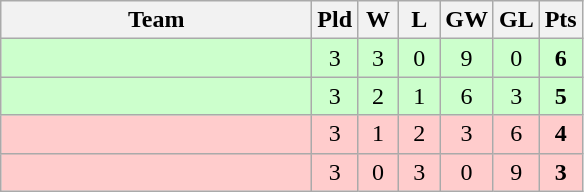<table class="wikitable" style="text-align:center">
<tr>
<th width=200>Team</th>
<th width=20>Pld</th>
<th width=20>W</th>
<th width=20>L</th>
<th width=20>GW</th>
<th width=20>GL</th>
<th width=20>Pts</th>
</tr>
<tr bgcolor="ccffcc">
<td style="text-align:left;"></td>
<td>3</td>
<td>3</td>
<td>0</td>
<td>9</td>
<td>0</td>
<td><strong>6</strong></td>
</tr>
<tr bgcolor="ccffcc">
<td style="text-align:left;"></td>
<td>3</td>
<td>2</td>
<td>1</td>
<td>6</td>
<td>3</td>
<td><strong>5</strong></td>
</tr>
<tr bgcolor="ffcccc">
<td style="text-align:left;"></td>
<td>3</td>
<td>1</td>
<td>2</td>
<td>3</td>
<td>6</td>
<td><strong>4</strong></td>
</tr>
<tr bgcolor="ffcccc">
<td style="text-align:left;"></td>
<td>3</td>
<td>0</td>
<td>3</td>
<td>0</td>
<td>9</td>
<td><strong>3</strong></td>
</tr>
</table>
